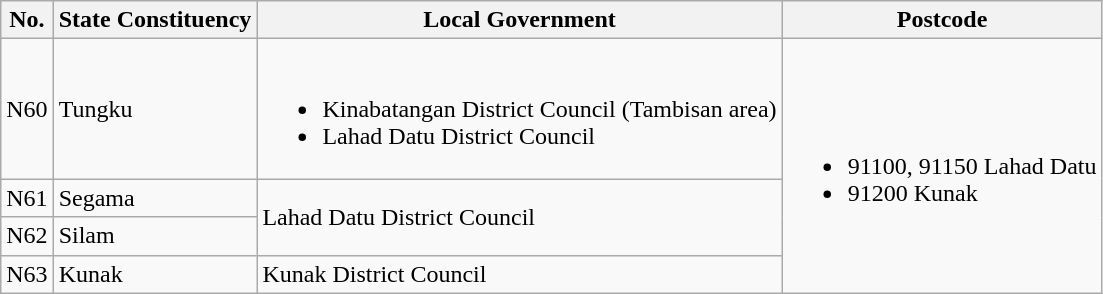<table class="wikitable">
<tr>
<th>No.</th>
<th>State Constituency</th>
<th>Local Government</th>
<th>Postcode</th>
</tr>
<tr>
<td>N60</td>
<td>Tungku</td>
<td><br><ul><li>Kinabatangan District Council (Tambisan area)</li><li>Lahad Datu District Council</li></ul></td>
<td rowspan="4"><br><ul><li>91100,  91150 Lahad Datu</li><li>91200 Kunak</li></ul></td>
</tr>
<tr>
<td>N61</td>
<td>Segama</td>
<td rowspan="2">Lahad Datu District Council</td>
</tr>
<tr>
<td>N62</td>
<td>Silam</td>
</tr>
<tr>
<td>N63</td>
<td>Kunak</td>
<td>Kunak District Council</td>
</tr>
</table>
